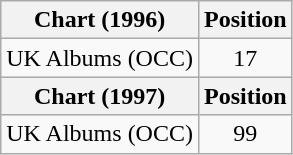<table class="wikitable">
<tr>
<th align="left">Chart (1996)</th>
<th align="left">Position</th>
</tr>
<tr>
<td>UK Albums (OCC)</td>
<td align="center">17</td>
</tr>
<tr>
<th align="left">Chart (1997)</th>
<th align="left">Position</th>
</tr>
<tr>
<td>UK Albums (OCC)</td>
<td align="center">99</td>
</tr>
</table>
